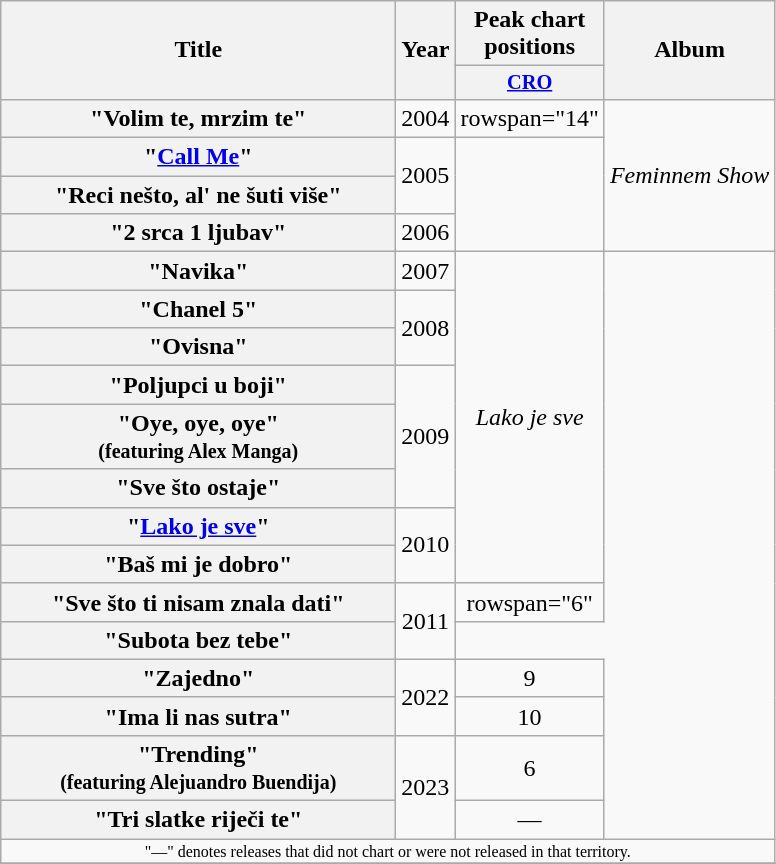<table class="wikitable plainrowheaders" style="text-align:center;">
<tr>
<th scope="col" rowspan="2" style="width:16em;">Title</th>
<th scope="col" rowspan="2" style="width:1em;">Year</th>
<th scope="col" colspan="1">Peak chart positions</th>
<th scope="col" rowspan="2">Album</th>
</tr>
<tr>
<th scope="col" style="width:3em;font-size:85%;"><a href='#'>CRO</a><br></th>
</tr>
<tr>
<th scope="row">"Volim te, mrzim te"</th>
<td rowspan="1">2004</td>
<td>rowspan="14" </td>
<td rowspan="4"><em>Feminnem Show</em></td>
</tr>
<tr>
<th scope="row">"<a href='#'>Call Me</a>"</th>
<td rowspan="2">2005</td>
</tr>
<tr>
<th scope="row">"Reci nešto, al' ne šuti više"</th>
</tr>
<tr>
<th scope="row">"2 srca 1 ljubav"</th>
<td rowspan="1">2006</td>
</tr>
<tr>
<th scope="row">"Navika"</th>
<td rowspan="1">2007</td>
<td rowspan="8"><em>Lako je sve</em></td>
</tr>
<tr>
<th scope="row">"Chanel 5"</th>
<td rowspan="2">2008</td>
</tr>
<tr>
<th scope="row">"Ovisna"</th>
</tr>
<tr>
<th scope="row">"Poljupci u boji"</th>
<td rowspan="3">2009</td>
</tr>
<tr>
<th scope="row">"Oye, oye, oye"<br><small>(featuring Alex Manga)</small></th>
</tr>
<tr>
<th scope="row">"Sve što ostaje"</th>
</tr>
<tr>
<th scope="row">"<a href='#'>Lako je sve</a>"</th>
<td rowspan="2">2010</td>
</tr>
<tr>
<th scope="row">"Baš mi je dobro"</th>
</tr>
<tr>
<th scope="row">"Sve što ti nisam znala dati"</th>
<td rowspan="2">2011</td>
<td>rowspan="6" </td>
</tr>
<tr>
<th scope="row">"Subota bez tebe"</th>
</tr>
<tr>
<th scope="row">"Zajedno"</th>
<td rowspan="2">2022</td>
<td>9</td>
</tr>
<tr>
<th scope="row">"Ima li nas sutra"</th>
<td>10</td>
</tr>
<tr>
<th scope="row">"Trending"<br><small>(featuring Alejuandro Buendija)</small></th>
<td rowspan="2">2023</td>
<td>6</td>
</tr>
<tr>
<th scope="row">"Tri slatke riječi te"</th>
<td>—</td>
</tr>
<tr>
<td align="center" colspan="21" style="font-size: 8pt">"—" denotes releases that did not chart or were not released in that territory.</td>
</tr>
<tr>
</tr>
</table>
